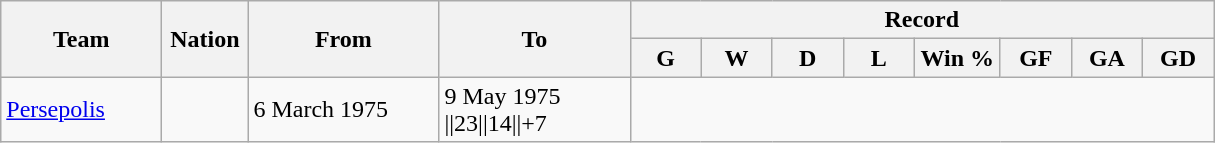<table class="wikitable" style="text-align: center">
<tr>
<th rowspan="2!" style="width:100px;">Team</th>
<th rowspan="2!" style="width:50px;">Nation</th>
<th rowspan="2!" style="width:120px;">From</th>
<th rowspan="2!" style="width:120px;">To</th>
<th colspan=8>Record</th>
</tr>
<tr>
<th width=40>G</th>
<th width=40>W</th>
<th width=40>D</th>
<th width=40>L</th>
<th width=50>Win %</th>
<th width=40>GF</th>
<th width=40>GA</th>
<th width=40>GD</th>
</tr>
<tr>
<td align=left><a href='#'>Persepolis</a></td>
<td></td>
<td align=left>6 March 1975</td>
<td align=left>9 May 1975<br>||23||14||+7</td>
</tr>
</table>
